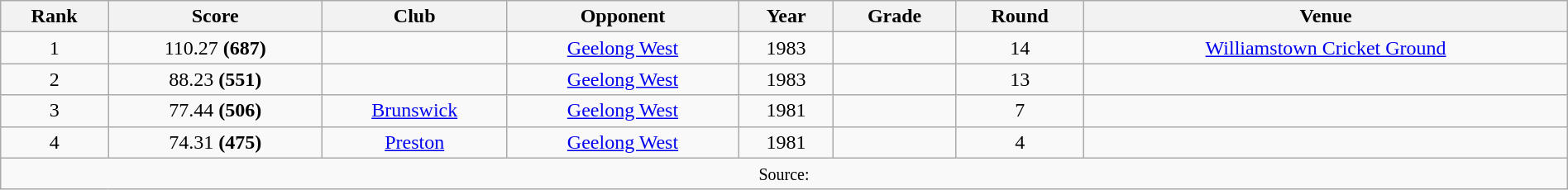<table class="wikitable"  style="text-align:center; width:100%;">
<tr>
<th>Rank</th>
<th>Score</th>
<th>Club</th>
<th>Opponent</th>
<th>Year</th>
<th>Grade</th>
<th>Round</th>
<th>Venue</th>
</tr>
<tr>
<td>1</td>
<td>110.27 <strong>(687)</strong></td>
<td></td>
<td><a href='#'>Geelong West</a></td>
<td>1983</td>
<td></td>
<td>14</td>
<td><a href='#'>Williamstown Cricket Ground</a></td>
</tr>
<tr>
<td>2</td>
<td>88.23 <strong>(551)</strong></td>
<td></td>
<td><a href='#'>Geelong West</a></td>
<td>1983</td>
<td></td>
<td>13</td>
<td></td>
</tr>
<tr>
<td>3</td>
<td>77.44 <strong>(506)</strong></td>
<td><a href='#'>Brunswick</a></td>
<td><a href='#'>Geelong West</a></td>
<td>1981</td>
<td></td>
<td>7</td>
<td></td>
</tr>
<tr>
<td>4</td>
<td>74.31 <strong>(475)</strong></td>
<td><a href='#'>Preston</a></td>
<td><a href='#'>Geelong West</a></td>
<td>1981</td>
<td></td>
<td>4</td>
<td></td>
</tr>
<tr>
<td colspan=8><small>Source:</small></td>
</tr>
</table>
